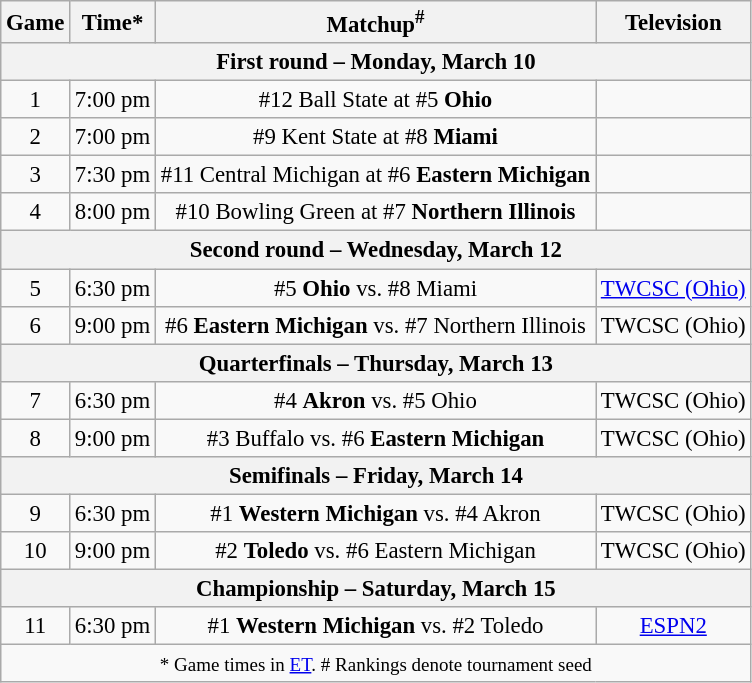<table class="wikitable" style="font-size: 95%;text-align:center">
<tr>
<th>Game</th>
<th>Time*</th>
<th>Matchup<sup>#</sup></th>
<th>Television</th>
</tr>
<tr>
<th colspan=4>First round – Monday, March 10</th>
</tr>
<tr>
<td>1</td>
<td>7:00 pm</td>
<td>#12 Ball State at #5 <strong>Ohio</strong></td>
<td></td>
</tr>
<tr>
<td>2</td>
<td>7:00 pm</td>
<td>#9 Kent State at #8 <strong>Miami</strong></td>
<td></td>
</tr>
<tr>
<td>3</td>
<td>7:30 pm</td>
<td>#11 Central Michigan at #6 <strong>Eastern Michigan</strong></td>
<td></td>
</tr>
<tr>
<td>4</td>
<td>8:00 pm</td>
<td>#10 Bowling Green at #7 <strong>Northern Illinois</strong></td>
<td></td>
</tr>
<tr>
<th colspan=4>Second round – Wednesday, March 12</th>
</tr>
<tr>
<td>5</td>
<td>6:30 pm</td>
<td>#5 <strong>Ohio</strong> vs. #8 Miami</td>
<td><a href='#'>TWCSC (Ohio)</a></td>
</tr>
<tr>
<td>6</td>
<td>9:00 pm</td>
<td>#6 <strong>Eastern Michigan</strong> vs. #7 Northern Illinois</td>
<td>TWCSC (Ohio)</td>
</tr>
<tr>
<th colspan=4>Quarterfinals – Thursday, March 13</th>
</tr>
<tr>
<td>7</td>
<td>6:30 pm</td>
<td>#4 <strong>Akron</strong> vs. #5 Ohio</td>
<td>TWCSC (Ohio)</td>
</tr>
<tr>
<td>8</td>
<td>9:00 pm</td>
<td>#3 Buffalo vs. #6 <strong>Eastern Michigan</strong></td>
<td>TWCSC (Ohio)</td>
</tr>
<tr>
<th colspan=4>Semifinals – Friday, March 14</th>
</tr>
<tr>
<td>9</td>
<td>6:30 pm</td>
<td>#1 <strong>Western Michigan</strong> vs. #4 Akron</td>
<td>TWCSC (Ohio)</td>
</tr>
<tr>
<td>10</td>
<td>9:00 pm</td>
<td>#2 <strong>Toledo</strong> vs. #6 Eastern Michigan</td>
<td>TWCSC (Ohio)</td>
</tr>
<tr>
<th colspan=4>Championship – Saturday, March 15</th>
</tr>
<tr>
<td>11</td>
<td>6:30 pm</td>
<td>#1 <strong>Western Michigan</strong> vs. #2 Toledo</td>
<td><a href='#'>ESPN2</a></td>
</tr>
<tr>
<td colspan=4><small>* Game times in <a href='#'>ET</a>. # Rankings denote tournament seed</small></td>
</tr>
</table>
